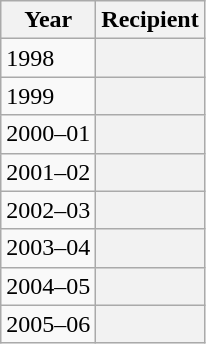<table class="wikitable sortable plainrowheaders">
<tr>
<th scope="col">Year</th>
<th scope="col">Recipient</th>
</tr>
<tr>
<td>1998</td>
<th scope="row"></th>
</tr>
<tr>
<td>1999</td>
<th scope="row"></th>
</tr>
<tr>
<td>2000–01</td>
<th scope="row"></th>
</tr>
<tr>
<td>2001–02</td>
<th scope="row"></th>
</tr>
<tr>
<td>2002–03</td>
<th scope="row"></th>
</tr>
<tr>
<td>2003–04</td>
<th scope="row"></th>
</tr>
<tr>
<td>2004–05</td>
<th scope="row"></th>
</tr>
<tr>
<td>2005–06</td>
<th scope="row"></th>
</tr>
</table>
